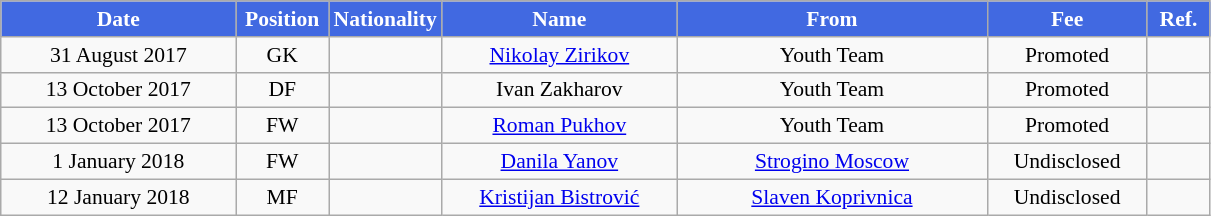<table class="wikitable"  style="text-align:center; font-size:90%; ">
<tr>
<th style="background:#4169E1; color:white; width:150px;">Date</th>
<th style="background:#4169E1; color:white; width:55px;">Position</th>
<th style="background:#4169E1; color:white; width:505x;">Nationality</th>
<th style="background:#4169E1; color:white; width:150px;">Name</th>
<th style="background:#4169E1; color:white; width:200px;">From</th>
<th style="background:#4169E1; color:white; width:100px;">Fee</th>
<th style="background:#4169E1; color:white; width:35px;">Ref.</th>
</tr>
<tr>
<td>31 August 2017</td>
<td>GK</td>
<td></td>
<td><a href='#'>Nikolay Zirikov</a></td>
<td>Youth Team</td>
<td>Promoted</td>
<td></td>
</tr>
<tr>
<td>13 October 2017</td>
<td>DF</td>
<td></td>
<td>Ivan Zakharov</td>
<td>Youth Team</td>
<td>Promoted</td>
<td></td>
</tr>
<tr>
<td>13 October 2017</td>
<td>FW</td>
<td></td>
<td><a href='#'>Roman Pukhov</a></td>
<td>Youth Team</td>
<td>Promoted</td>
<td></td>
</tr>
<tr>
<td>1 January 2018</td>
<td>FW</td>
<td></td>
<td><a href='#'>Danila Yanov</a></td>
<td><a href='#'>Strogino Moscow</a></td>
<td>Undisclosed</td>
<td></td>
</tr>
<tr>
<td>12 January 2018</td>
<td>MF</td>
<td></td>
<td><a href='#'>Kristijan Bistrović</a></td>
<td><a href='#'>Slaven Koprivnica</a></td>
<td>Undisclosed</td>
<td></td>
</tr>
</table>
